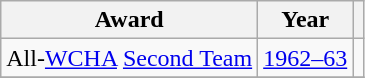<table class="wikitable">
<tr>
<th>Award</th>
<th>Year</th>
<th></th>
</tr>
<tr>
<td>All-<a href='#'>WCHA</a> <a href='#'>Second Team</a></td>
<td><a href='#'>1962–63</a></td>
<td></td>
</tr>
<tr>
</tr>
</table>
